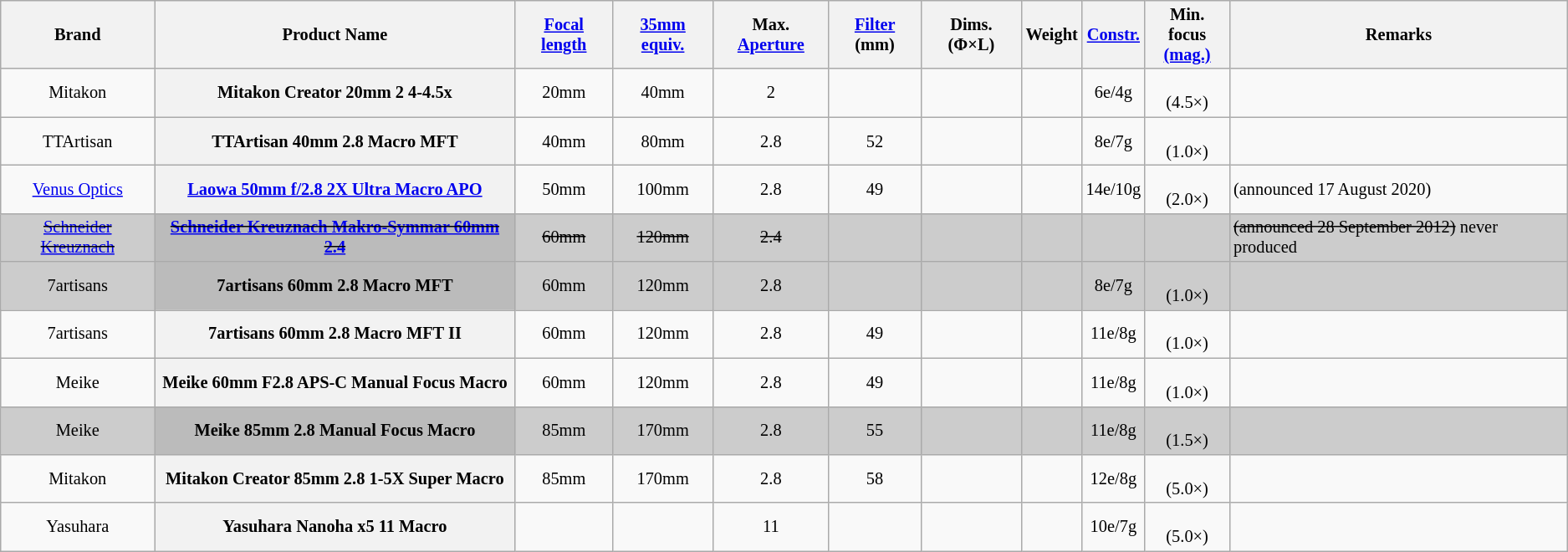<table class="wikitable sortable" style="font-size:85%;text-align:center;">
<tr>
<th>Brand</th>
<th>Product Name</th>
<th><a href='#'>Focal length</a></th>
<th><a href='#'>35mm equiv.</a></th>
<th>Max. <a href='#'>Aperture</a></th>
<th><a href='#'>Filter</a> (mm)</th>
<th>Dims. (Φ×L)</th>
<th>Weight</th>
<th><a href='#'>Constr.</a></th>
<th>Min. focus<br><a href='#'>(mag.)</a></th>
<th class="unsortable">Remarks</th>
</tr>
<tr>
<td>Mitakon</td>
<th>Mitakon Creator 20mm 2 4-4.5x</th>
<td>20mm</td>
<td>40mm</td>
<td>2</td>
<td></td>
<td></td>
<td></td>
<td>6e/4g</td>
<td><br>(4.5×)</td>
<td style="text-align:left;"></td>
</tr>
<tr>
<td>TTArtisan</td>
<th>TTArtisan 40mm 2.8 Macro MFT</th>
<td>40mm</td>
<td>80mm</td>
<td>2.8</td>
<td>52</td>
<td></td>
<td></td>
<td>8e/7g</td>
<td><br>(1.0×)</td>
<td style="text-align:left;"></td>
</tr>
<tr>
<td><a href='#'>Venus Optics</a></td>
<th><a href='#'>Laowa 50mm f/2.8 2X Ultra Macro APO</a></th>
<td>50mm</td>
<td>100mm</td>
<td>2.8</td>
<td>49</td>
<td></td>
<td></td>
<td>14e/10g</td>
<td><br>(2.0×)</td>
<td style="text-align:left;">(announced 17 August 2020)</td>
</tr>
<tr style="background: #ccc">
<td><del><a href='#'>Schneider Kreuznach</a></del></td>
<th style="background: #bbb;"><del><a href='#'>Schneider Kreuznach Makro-Symmar 60mm 2.4</a></del></th>
<td><del>60mm </del></td>
<td><del>120mm</del></td>
<td><del>2.4</del></td>
<td></td>
<td></td>
<td></td>
<td></td>
<td></td>
<td style="text-align:left;"><del>(announced 28 September 2012)</del> never produced</td>
</tr>
<tr style="background:#ccc;">
<td>7artisans</td>
<th style="background:#bbb;">7artisans 60mm 2.8 Macro MFT</th>
<td>60mm</td>
<td>120mm</td>
<td>2.8</td>
<td></td>
<td></td>
<td></td>
<td>8e/7g</td>
<td><br>(1.0×)</td>
<td style="text-align:left;"></td>
</tr>
<tr>
<td>7artisans</td>
<th>7artisans 60mm 2.8 Macro MFT II</th>
<td>60mm</td>
<td>120mm</td>
<td>2.8</td>
<td>49</td>
<td></td>
<td></td>
<td>11e/8g</td>
<td><br>(1.0×)</td>
<td style="text-align:left;"></td>
</tr>
<tr>
<td>Meike</td>
<th>Meike 60mm F2.8 APS-C Manual Focus Macro</th>
<td>60mm</td>
<td>120mm</td>
<td>2.8</td>
<td>49</td>
<td></td>
<td></td>
<td>11e/8g</td>
<td><br>(1.0×)</td>
<td style="text-align:left;"></td>
</tr>
<tr style="background:#ccc;">
<td>Meike</td>
<th style="background:#bbb;">Meike 85mm 2.8 Manual Focus Macro</th>
<td>85mm</td>
<td>170mm</td>
<td>2.8</td>
<td>55</td>
<td></td>
<td></td>
<td>11e/8g</td>
<td><br>(1.5×)</td>
<td style="text-align:left;"></td>
</tr>
<tr>
<td>Mitakon</td>
<th>Mitakon Creator 85mm 2.8 1-5X Super Macro</th>
<td>85mm</td>
<td>170mm</td>
<td>2.8</td>
<td>58</td>
<td></td>
<td></td>
<td>12e/8g</td>
<td><br>(5.0×)</td>
<td style="text-align:left;"></td>
</tr>
<tr>
<td>Yasuhara</td>
<th>Yasuhara Nanoha x5 11 Macro</th>
<td></td>
<td></td>
<td>11</td>
<td></td>
<td></td>
<td></td>
<td>10e/7g</td>
<td><br>(5.0×)</td>
<td style="text-align:left;"></td>
</tr>
</table>
